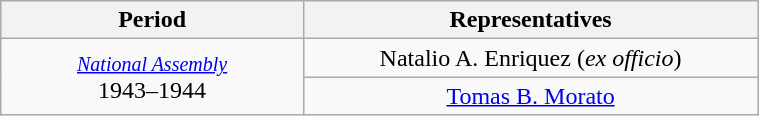<table class="wikitable" style="text-align:center; width:40%;">
<tr>
<th width="40%">Period</th>
<th>Representatives</th>
</tr>
<tr>
<td rowspan="2"><small><a href='#'><em>National Assembly</em></a></small><br>1943–1944</td>
<td>Natalio A. Enriquez (<em>ex officio</em>)</td>
</tr>
<tr>
<td><a href='#'>Tomas B. Morato</a></td>
</tr>
</table>
